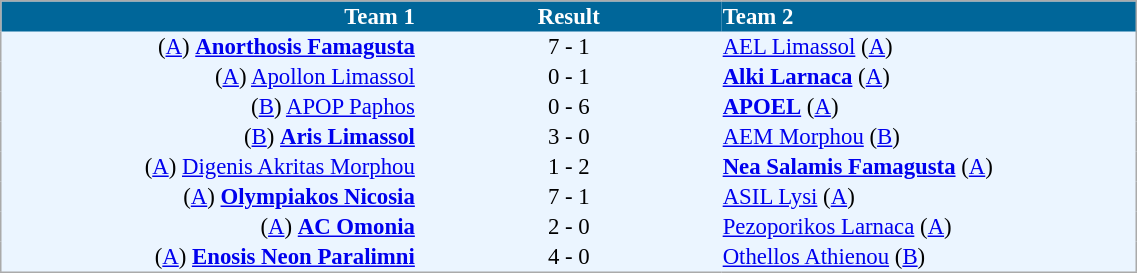<table cellspacing="0" style="background: #EBF5FF; border: 1px #aaa solid; border-collapse: collapse; font-size: 95%;" width=60%>
<tr bgcolor=#006699 style="color:white;">
<th width=30% align="right">Team 1</th>
<th width=22% align="center">Result</th>
<th width=30% align="left">Team 2</th>
</tr>
<tr>
<td align=right>(<a href='#'>A</a>) <strong><a href='#'>Anorthosis Famagusta</a></strong></td>
<td align=center>7 - 1</td>
<td align=left><a href='#'>AEL Limassol</a> (<a href='#'>A</a>)</td>
</tr>
<tr>
<td align=right>(<a href='#'>A</a>) <a href='#'>Apollon Limassol</a></td>
<td align=center>0 - 1</td>
<td align=left><strong><a href='#'>Alki Larnaca</a></strong> (<a href='#'>A</a>)</td>
</tr>
<tr>
<td align=right>(<a href='#'>B</a>) <a href='#'>APOP Paphos</a></td>
<td align=center>0 - 6</td>
<td align=left><strong><a href='#'>APOEL</a></strong> (<a href='#'>A</a>)</td>
</tr>
<tr>
<td align=right>(<a href='#'>B</a>) <strong><a href='#'>Aris Limassol</a></strong></td>
<td align=center>3 - 0</td>
<td align=left><a href='#'>AEM Morphou</a> (<a href='#'>B</a>)</td>
</tr>
<tr>
<td align=right>(<a href='#'>A</a>) <a href='#'>Digenis Akritas Morphou</a></td>
<td align=center>1 - 2</td>
<td align=left><strong><a href='#'>Nea Salamis Famagusta</a></strong> (<a href='#'>A</a>)</td>
</tr>
<tr>
<td align=right>(<a href='#'>A</a>) <strong><a href='#'>Olympiakos Nicosia</a></strong></td>
<td align=center>7 - 1</td>
<td align=left><a href='#'>ASIL Lysi</a> (<a href='#'>A</a>)</td>
</tr>
<tr>
<td align=right>(<a href='#'>A</a>) <strong><a href='#'>AC Omonia</a></strong></td>
<td align=center>2 - 0</td>
<td align=left><a href='#'>Pezoporikos Larnaca</a> (<a href='#'>A</a>)</td>
</tr>
<tr>
<td align=right>(<a href='#'>A</a>) <strong><a href='#'>Enosis Neon Paralimni</a></strong></td>
<td align=center>4 - 0</td>
<td align=left><a href='#'>Othellos Athienou</a> (<a href='#'>B</a>)</td>
</tr>
<tr>
</tr>
</table>
